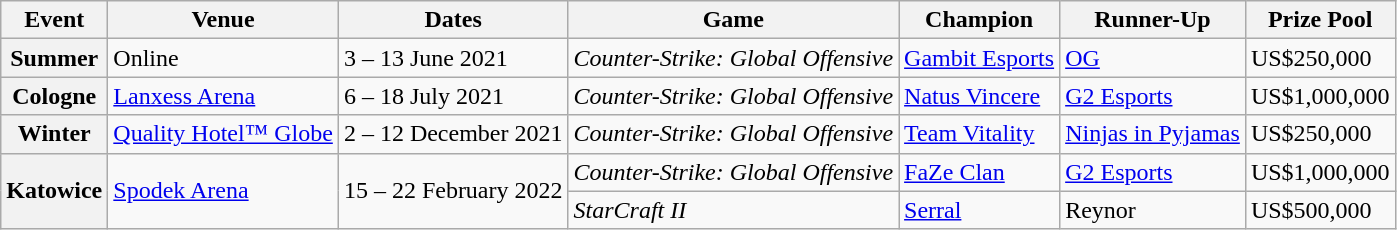<table class="wikitable">
<tr>
<th>Event</th>
<th>Venue</th>
<th>Dates</th>
<th>Game</th>
<th>Champion</th>
<th>Runner-Up</th>
<th>Prize Pool</th>
</tr>
<tr>
<th>Summer</th>
<td>Online</td>
<td>3 – 13 June 2021</td>
<td><em>Counter-Strike: Global Offensive</em></td>
<td><a href='#'>Gambit Esports</a></td>
<td><a href='#'>OG</a></td>
<td>US$250,000</td>
</tr>
<tr>
<th>Cologne</th>
<td><a href='#'>Lanxess Arena</a></td>
<td>6 – 18 July 2021</td>
<td><em>Counter-Strike: Global Offensive</em></td>
<td><a href='#'>Natus Vincere</a></td>
<td><a href='#'>G2 Esports</a></td>
<td>US$1,000,000</td>
</tr>
<tr>
<th>Winter</th>
<td><a href='#'>Quality Hotel™ Globe</a></td>
<td>2 – 12 December 2021</td>
<td><em>Counter-Strike: Global Offensive</em></td>
<td><a href='#'>Team Vitality</a></td>
<td><a href='#'>Ninjas in Pyjamas</a></td>
<td>US$250,000</td>
</tr>
<tr>
<th rowspan=2>Katowice</th>
<td rowspan=2><a href='#'>Spodek Arena</a></td>
<td rowspan=2>15 – 22 February 2022</td>
<td><em>Counter-Strike: Global Offensive</em></td>
<td><a href='#'>FaZe Clan</a></td>
<td><a href='#'>G2 Esports</a></td>
<td>US$1,000,000</td>
</tr>
<tr>
<td><em>StarCraft II</em></td>
<td><a href='#'>Serral</a></td>
<td>Reynor</td>
<td>US$500,000</td>
</tr>
</table>
